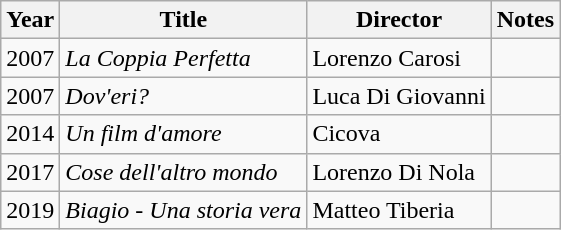<table class="wikitable sortable">
<tr>
<th>Year</th>
<th>Title</th>
<th>Director</th>
<th class="unsortable">Notes</th>
</tr>
<tr>
<td>2007</td>
<td><em>La Coppia Perfetta</em></td>
<td>Lorenzo Carosi</td>
<td></td>
</tr>
<tr>
<td>2007</td>
<td><em>Dov'eri?</em></td>
<td>Luca Di Giovanni</td>
<td></td>
</tr>
<tr>
<td>2014</td>
<td><em>Un film d'amore</em></td>
<td>Cicova</td>
<td></td>
</tr>
<tr>
<td>2017</td>
<td><em>Cose dell'altro mondo</em></td>
<td>Lorenzo Di Nola</td>
<td></td>
</tr>
<tr>
<td>2019</td>
<td><em>Biagio - Una storia vera</em></td>
<td>Matteo Tiberia</td>
<td></td>
</tr>
</table>
